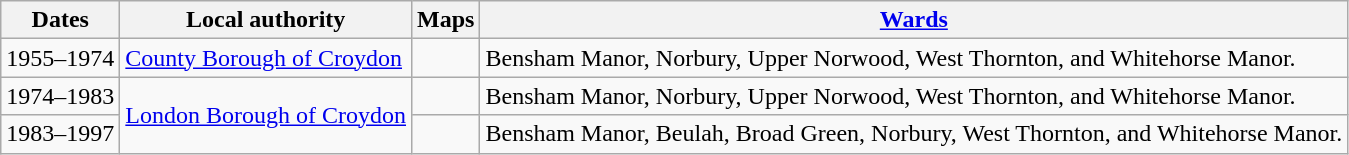<table class=wikitable>
<tr>
<th>Dates</th>
<th>Local authority</th>
<th>Maps</th>
<th><a href='#'>Wards</a></th>
</tr>
<tr>
<td>1955–1974</td>
<td><a href='#'>County Borough of Croydon</a></td>
<td></td>
<td>Bensham Manor, Norbury, Upper Norwood, West Thornton, and Whitehorse Manor.</td>
</tr>
<tr>
<td>1974–1983</td>
<td rowspan="2"><a href='#'>London Borough of Croydon</a></td>
<td></td>
<td>Bensham Manor, Norbury, Upper Norwood, West Thornton, and Whitehorse Manor.</td>
</tr>
<tr>
<td>1983–1997</td>
<td></td>
<td>Bensham Manor, Beulah, Broad Green, Norbury, West Thornton, and Whitehorse Manor.</td>
</tr>
</table>
